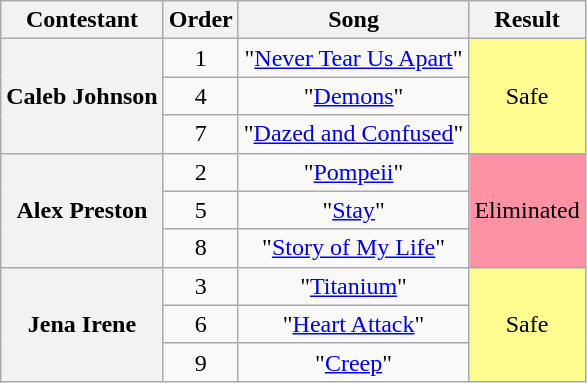<table class="wikitable unsortable" style="text-align:center;">
<tr>
<th scope="col">Contestant</th>
<th scope="col">Order</th>
<th scope="col">Song</th>
<th scope="col">Result</th>
</tr>
<tr>
<th scope="row" rowspan="3">Caleb Johnson</th>
<td>1</td>
<td>"<a href='#'>Never Tear Us Apart</a>"</td>
<td rowspan="3" style="background:#fdfc8f;">Safe</td>
</tr>
<tr>
<td>4</td>
<td>"<a href='#'>Demons</a>"</td>
</tr>
<tr>
<td>7</td>
<td>"<a href='#'>Dazed and Confused</a>"</td>
</tr>
<tr>
<th scope="row" rowspan="3">Alex Preston</th>
<td>2</td>
<td>"<a href='#'>Pompeii</a>"</td>
<td rowspan="3" bgcolor="FF91A4">Eliminated</td>
</tr>
<tr>
<td>5</td>
<td>"<a href='#'>Stay</a>"</td>
</tr>
<tr>
<td>8</td>
<td>"<a href='#'>Story of My Life</a>"</td>
</tr>
<tr>
<th scope="row" rowspan="3">Jena Irene</th>
<td>3</td>
<td>"<a href='#'>Titanium</a>"</td>
<td rowspan="3" style="background:#fdfc8f;">Safe</td>
</tr>
<tr>
<td>6</td>
<td>"<a href='#'>Heart Attack</a>"</td>
</tr>
<tr>
<td>9</td>
<td>"<a href='#'>Creep</a>"</td>
</tr>
</table>
